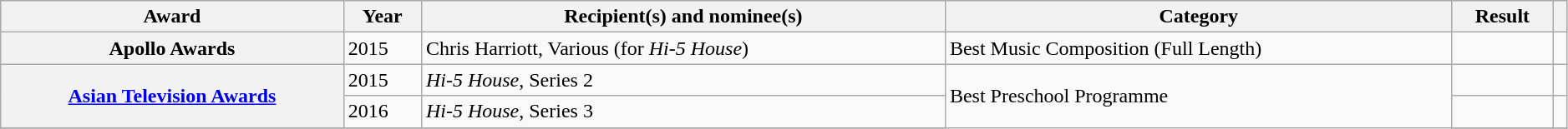<table class="wikitable plainrowheaders sortable" style="width:99%;">
<tr style="background:#ccc; text-align:center;">
<th scope="col">Award</th>
<th scope="col">Year</th>
<th scope="col">Recipient(s) and nominee(s)</th>
<th scope="col">Category</th>
<th scope="col">Result</th>
<th scope="col" class="unsortable"></th>
</tr>
<tr>
<th scope="row">Apollo Awards</th>
<td>2015</td>
<td data-sort-value="Harriott, Chris (for Hi-5 House)">Chris Harriott, Various (for <em>Hi-5 House</em>)</td>
<td>Best Music Composition (Full Length)</td>
<td></td>
<td style="text-align:center;"></td>
</tr>
<tr>
<th scope="row" rowspan=2><a href='#'>Asian Television Awards</a></th>
<td>2015</td>
<td data-sort-value="Hi-5 House, Series 2"><em>Hi-5 House</em>, Series 2</td>
<td rowspan=3>Best Preschool Programme</td>
<td></td>
<td style="text-align:center;"></td>
</tr>
<tr>
<td>2016</td>
<td data-sort-value="Hi-5 House, Series 3"><em>Hi-5 House</em>, Series 3</td>
<td></td>
<td style="text-align:center;"></td>
</tr>
<tr>
</tr>
</table>
